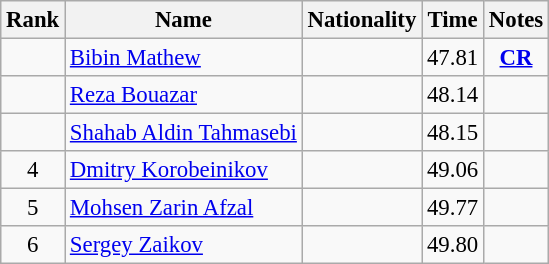<table class="wikitable sortable" style="text-align:center;font-size:95%">
<tr>
<th>Rank</th>
<th>Name</th>
<th>Nationality</th>
<th>Time</th>
<th>Notes</th>
</tr>
<tr>
<td></td>
<td align=left><a href='#'>Bibin Mathew</a></td>
<td align=left></td>
<td>47.81</td>
<td><strong><a href='#'>CR</a></strong></td>
</tr>
<tr>
<td></td>
<td align=left><a href='#'>Reza Bouazar</a></td>
<td align=left></td>
<td>48.14</td>
<td></td>
</tr>
<tr>
<td></td>
<td align=left><a href='#'>Shahab Aldin Tahmasebi</a></td>
<td align=left></td>
<td>48.15</td>
<td></td>
</tr>
<tr>
<td>4</td>
<td align=left><a href='#'>Dmitry Korobeinikov</a></td>
<td align=left></td>
<td>49.06</td>
<td></td>
</tr>
<tr>
<td>5</td>
<td align=left><a href='#'>Mohsen Zarin Afzal</a></td>
<td align=left></td>
<td>49.77</td>
<td></td>
</tr>
<tr>
<td>6</td>
<td align=left><a href='#'>Sergey Zaikov</a></td>
<td align=left></td>
<td>49.80</td>
<td></td>
</tr>
</table>
